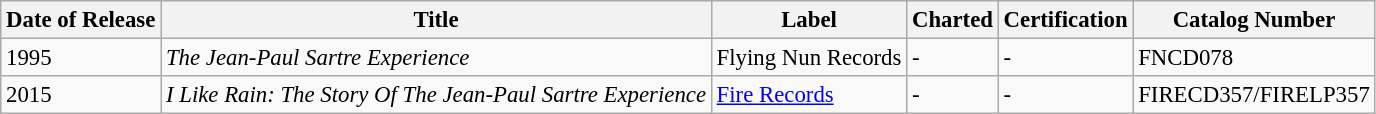<table class="wikitable" style="font-size: 95%;">
<tr>
<th>Date of Release</th>
<th>Title</th>
<th>Label</th>
<th>Charted</th>
<th>Certification</th>
<th>Catalog Number</th>
</tr>
<tr>
<td>1995</td>
<td><em>The Jean-Paul Sartre Experience</em></td>
<td>Flying Nun Records</td>
<td>-</td>
<td>-</td>
<td>FNCD078</td>
</tr>
<tr>
<td>2015</td>
<td><em>I Like Rain: The Story Of The Jean-Paul Sartre Experience</em></td>
<td><a href='#'>Fire Records</a></td>
<td>-</td>
<td>-</td>
<td>FIRECD357/FIRELP357</td>
</tr>
</table>
